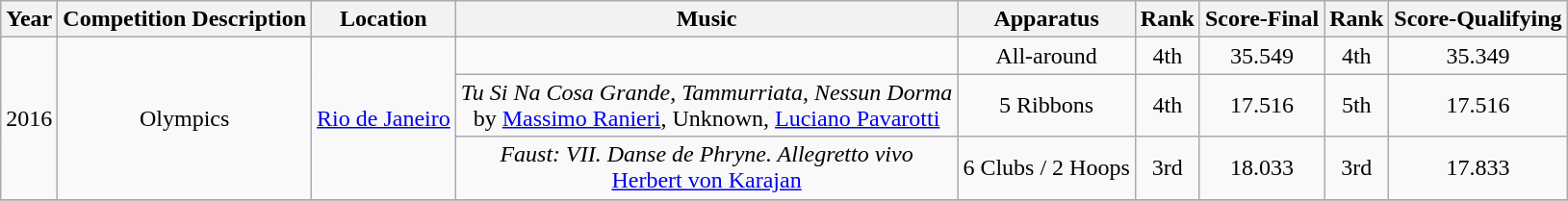<table class="wikitable" style="text-align:center">
<tr>
<th>Year</th>
<th>Competition Description</th>
<th>Location</th>
<th>Music</th>
<th>Apparatus</th>
<th>Rank</th>
<th>Score-Final</th>
<th>Rank</th>
<th>Score-Qualifying</th>
</tr>
<tr>
<td rowspan="3">2016</td>
<td rowspan="3">Olympics</td>
<td rowspan="3"><a href='#'>Rio de Janeiro</a></td>
<td></td>
<td>All-around</td>
<td>4th</td>
<td>35.549</td>
<td>4th</td>
<td>35.349</td>
</tr>
<tr>
<td><em>Tu Si Na Cosa Grande</em>, <em>Tammurriata</em>, <em>Nessun Dorma </em><br> by <a href='#'>Massimo Ranieri</a>, Unknown, <a href='#'>Luciano Pavarotti</a></td>
<td>5 Ribbons</td>
<td>4th</td>
<td>17.516</td>
<td>5th</td>
<td>17.516</td>
</tr>
<tr>
<td><em>Faust: VII. Danse de Phryne. Allegretto vivo</em> <br> <a href='#'>Herbert von Karajan</a></td>
<td>6 Clubs / 2 Hoops</td>
<td>3rd</td>
<td>18.033</td>
<td>3rd</td>
<td>17.833</td>
</tr>
<tr>
</tr>
</table>
